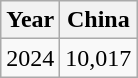<table class="wikitable">
<tr>
<th>Year</th>
<th>China</th>
</tr>
<tr>
<td>2024</td>
<td>10,017</td>
</tr>
</table>
